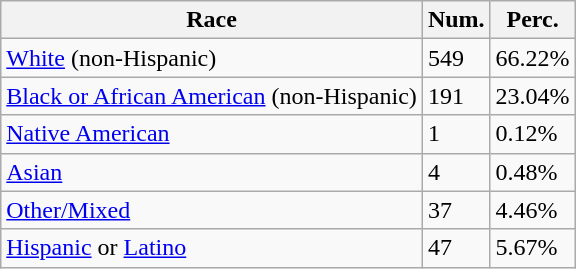<table class="wikitable">
<tr>
<th>Race</th>
<th>Num.</th>
<th>Perc.</th>
</tr>
<tr>
<td><a href='#'>White</a> (non-Hispanic)</td>
<td>549</td>
<td>66.22%</td>
</tr>
<tr>
<td><a href='#'>Black or African American</a> (non-Hispanic)</td>
<td>191</td>
<td>23.04%</td>
</tr>
<tr>
<td><a href='#'>Native American</a></td>
<td>1</td>
<td>0.12%</td>
</tr>
<tr>
<td><a href='#'>Asian</a></td>
<td>4</td>
<td>0.48%</td>
</tr>
<tr>
<td><a href='#'>Other/Mixed</a></td>
<td>37</td>
<td>4.46%</td>
</tr>
<tr>
<td><a href='#'>Hispanic</a> or <a href='#'>Latino</a></td>
<td>47</td>
<td>5.67%</td>
</tr>
</table>
